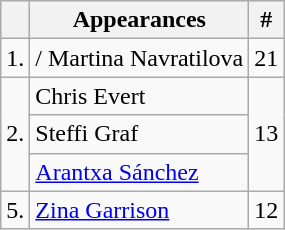<table class="wikitable">
<tr>
<th></th>
<th>Appearances</th>
<th>#</th>
</tr>
<tr>
<td>1.</td>
<td>/ Martina Navratilova</td>
<td>21</td>
</tr>
<tr>
<td rowspan=3>2.</td>
<td> Chris Evert</td>
<td rowspan=3>13</td>
</tr>
<tr>
<td> Steffi Graf</td>
</tr>
<tr>
<td> <a href='#'>Arantxa Sánchez</a></td>
</tr>
<tr>
<td>5.</td>
<td> <a href='#'>Zina Garrison</a></td>
<td>12</td>
</tr>
</table>
